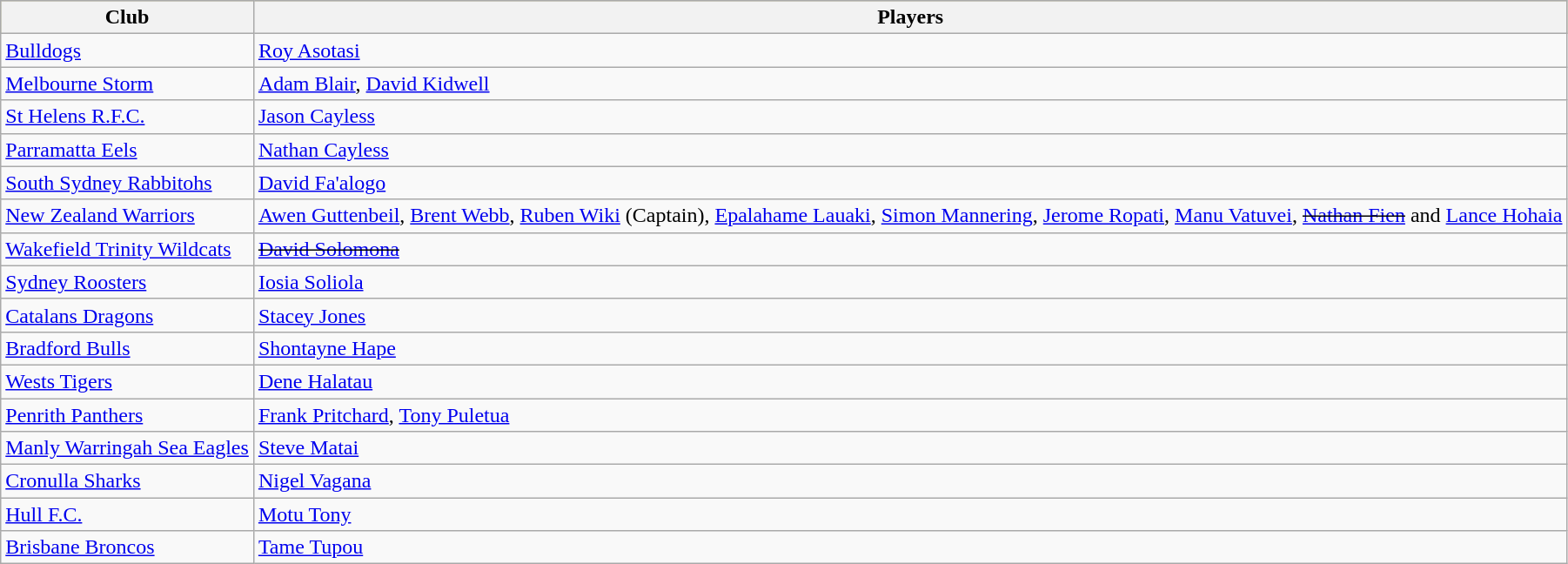<table class="wikitable">
<tr style="background:#bdb76b;">
<th>Club</th>
<th>Players</th>
</tr>
<tr>
<td><a href='#'>Bulldogs</a></td>
<td><a href='#'>Roy Asotasi</a></td>
</tr>
<tr>
<td><a href='#'>Melbourne Storm</a></td>
<td><a href='#'>Adam Blair</a>, <a href='#'>David Kidwell</a></td>
</tr>
<tr>
<td><a href='#'>St Helens R.F.C.</a></td>
<td><a href='#'>Jason Cayless</a></td>
</tr>
<tr>
<td><a href='#'>Parramatta Eels</a></td>
<td><a href='#'>Nathan Cayless</a></td>
</tr>
<tr>
<td><a href='#'>South Sydney Rabbitohs</a></td>
<td><a href='#'>David Fa'alogo</a></td>
</tr>
<tr>
<td><a href='#'>New Zealand Warriors</a></td>
<td><a href='#'>Awen Guttenbeil</a>, <a href='#'>Brent Webb</a>, <a href='#'>Ruben Wiki</a> (Captain), <a href='#'>Epalahame Lauaki</a>, <a href='#'>Simon Mannering</a>, <a href='#'>Jerome Ropati</a>, <a href='#'>Manu Vatuvei</a>, <del><a href='#'>Nathan Fien</a></del> and <a href='#'>Lance Hohaia</a></td>
</tr>
<tr>
<td><a href='#'>Wakefield Trinity Wildcats</a></td>
<td><del><a href='#'>David Solomona</a></del></td>
</tr>
<tr>
<td><a href='#'>Sydney Roosters</a></td>
<td><a href='#'>Iosia Soliola</a></td>
</tr>
<tr>
<td><a href='#'>Catalans Dragons</a></td>
<td><a href='#'>Stacey Jones</a></td>
</tr>
<tr>
<td><a href='#'>Bradford Bulls</a></td>
<td><a href='#'>Shontayne Hape</a></td>
</tr>
<tr>
<td><a href='#'>Wests Tigers</a></td>
<td><a href='#'>Dene Halatau</a></td>
</tr>
<tr>
<td><a href='#'>Penrith Panthers</a></td>
<td><a href='#'>Frank Pritchard</a>, <a href='#'>Tony Puletua</a></td>
</tr>
<tr>
<td><a href='#'>Manly Warringah Sea Eagles</a></td>
<td><a href='#'>Steve Matai</a></td>
</tr>
<tr>
<td><a href='#'>Cronulla Sharks</a></td>
<td><a href='#'>Nigel Vagana</a></td>
</tr>
<tr>
<td><a href='#'>Hull F.C.</a></td>
<td><a href='#'>Motu Tony</a></td>
</tr>
<tr>
<td><a href='#'>Brisbane Broncos</a></td>
<td><a href='#'>Tame Tupou</a></td>
</tr>
</table>
